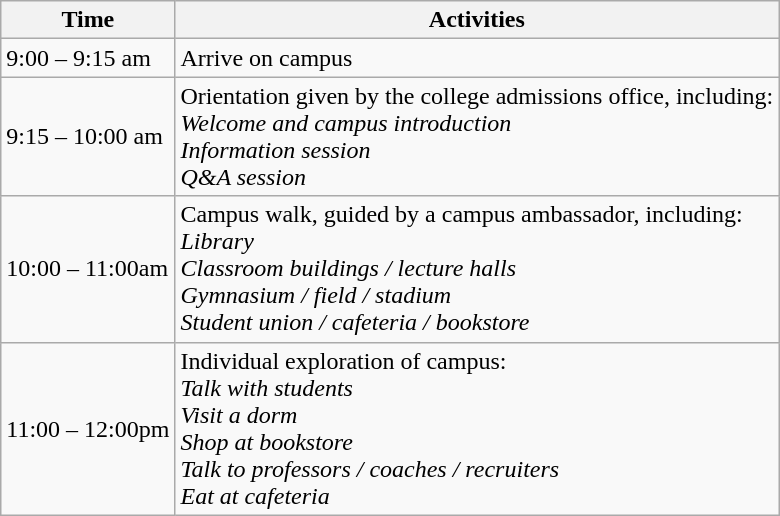<table class="wikitable">
<tr>
<th>Time</th>
<th>Activities</th>
</tr>
<tr>
<td>9:00 – 9:15 am</td>
<td>Arrive on campus</td>
</tr>
<tr>
<td>9:15 – 10:00 am</td>
<td>Orientation given by the college admissions office, including: <br><em>Welcome and campus introduction</em><br> <em>Information session</em> <br><em>Q&A session</em></td>
</tr>
<tr>
<td>10:00 – 11:00am</td>
<td>Campus walk, guided by a campus ambassador, including: <br><em>Library</em> <br><em>Classroom buildings / lecture halls</em> <br><em>Gymnasium / field / stadium</em> <br><em>Student union / cafeteria / bookstore</em></td>
</tr>
<tr>
<td>11:00 – 12:00pm</td>
<td>Individual exploration of campus: <br><em>Talk with students</em> <br><em>Visit a dorm</em> <br><em>Shop at bookstore</em> <br><em>Talk to professors / coaches / recruiters</em> <br><em>Eat at cafeteria</em></td>
</tr>
</table>
